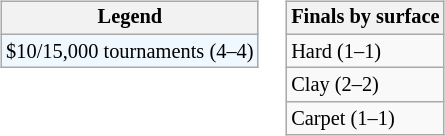<table>
<tr valign=top>
<td><br><table class=wikitable style=font-size:85%;>
<tr>
<th>Legend</th>
</tr>
<tr style="background:#f0f8ff;">
<td>$10/15,000 tournaments (4–4)</td>
</tr>
</table>
</td>
<td><br><table class="wikitable" style="font-size:85%">
<tr>
<th>Finals by surface</th>
</tr>
<tr>
<td>Hard (1–1)</td>
</tr>
<tr>
<td>Clay (2–2)</td>
</tr>
<tr>
<td>Carpet (1–1)</td>
</tr>
</table>
</td>
</tr>
</table>
